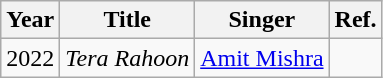<table class="wikitable sortable">
<tr>
<th>Year</th>
<th>Title</th>
<th>Singer</th>
<th class="unsortable">Ref.</th>
</tr>
<tr>
<td>2022</td>
<td><em>Tera Rahoon</em></td>
<td><a href='#'>Amit Mishra</a></td>
<td></td>
</tr>
</table>
